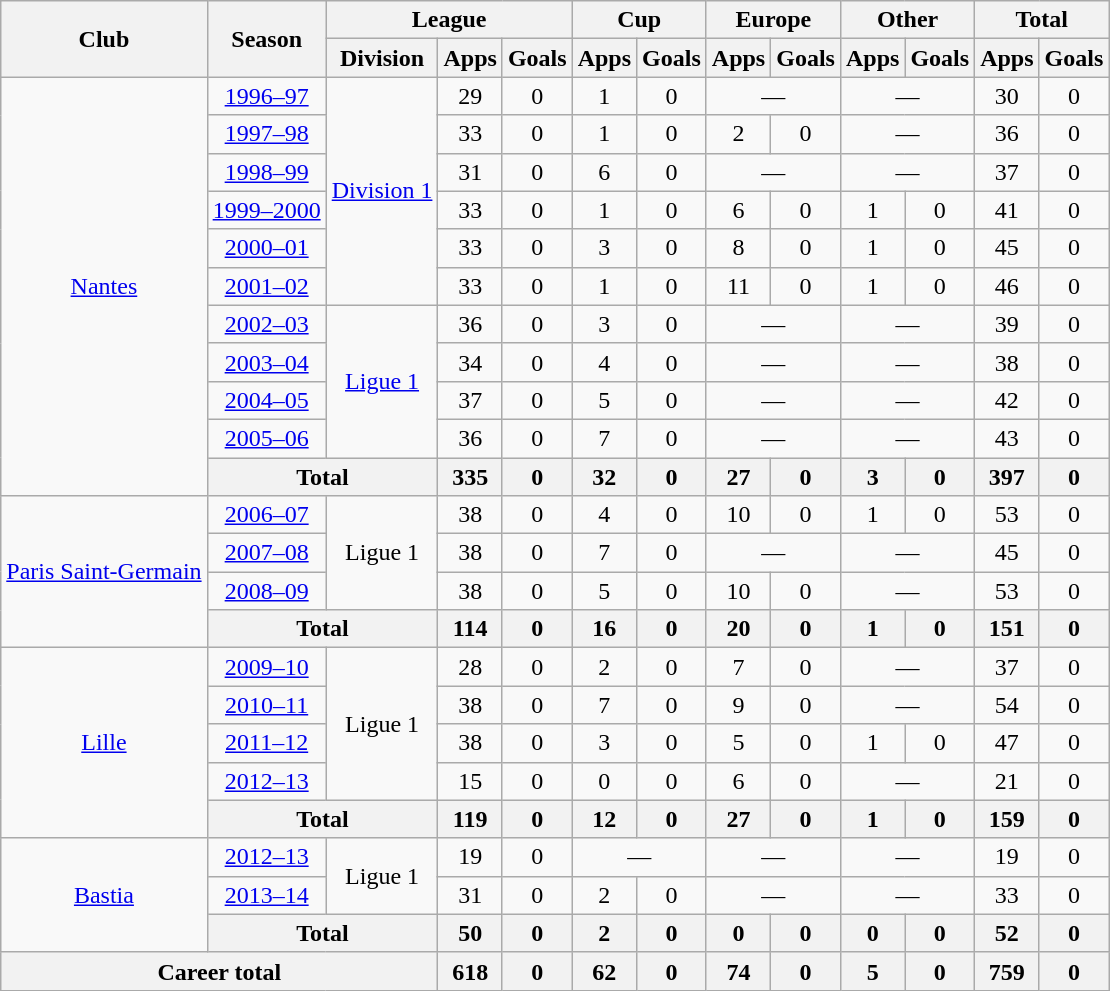<table class="wikitable" style="text-align: center;">
<tr>
<th rowspan="2">Club</th>
<th rowspan="2">Season</th>
<th colspan="3">League</th>
<th colspan="2">Cup</th>
<th colspan="2">Europe</th>
<th colspan="2">Other</th>
<th colspan="2">Total</th>
</tr>
<tr>
<th>Division</th>
<th>Apps</th>
<th>Goals</th>
<th>Apps</th>
<th>Goals</th>
<th>Apps</th>
<th>Goals</th>
<th>Apps</th>
<th>Goals</th>
<th>Apps</th>
<th>Goals</th>
</tr>
<tr>
<td rowspan="11"><a href='#'>Nantes</a></td>
<td><a href='#'>1996–97</a></td>
<td rowspan="6"><a href='#'>Division 1</a></td>
<td>29</td>
<td>0</td>
<td>1</td>
<td>0</td>
<td colspan="2">—</td>
<td colspan="2">—</td>
<td>30</td>
<td>0</td>
</tr>
<tr>
<td><a href='#'>1997–98</a></td>
<td>33</td>
<td>0</td>
<td>1</td>
<td>0</td>
<td>2</td>
<td>0</td>
<td colspan="2">—</td>
<td>36</td>
<td>0</td>
</tr>
<tr>
<td><a href='#'>1998–99</a></td>
<td>31</td>
<td>0</td>
<td>6</td>
<td>0</td>
<td colspan="2">—</td>
<td colspan="2">—</td>
<td>37</td>
<td>0</td>
</tr>
<tr>
<td><a href='#'>1999–2000</a></td>
<td>33</td>
<td>0</td>
<td>1</td>
<td>0</td>
<td>6</td>
<td>0</td>
<td>1</td>
<td>0</td>
<td>41</td>
<td>0</td>
</tr>
<tr>
<td><a href='#'>2000–01</a></td>
<td>33</td>
<td>0</td>
<td>3</td>
<td>0</td>
<td>8</td>
<td>0</td>
<td>1</td>
<td>0</td>
<td>45</td>
<td>0</td>
</tr>
<tr>
<td><a href='#'>2001–02</a></td>
<td>33</td>
<td>0</td>
<td>1</td>
<td>0</td>
<td>11</td>
<td>0</td>
<td>1</td>
<td>0</td>
<td>46</td>
<td>0</td>
</tr>
<tr>
<td><a href='#'>2002–03</a></td>
<td rowspan="4"><a href='#'>Ligue 1</a></td>
<td>36</td>
<td>0</td>
<td>3</td>
<td>0</td>
<td colspan="2">—</td>
<td colspan="2">—</td>
<td>39</td>
<td>0</td>
</tr>
<tr>
<td><a href='#'>2003–04</a></td>
<td>34</td>
<td>0</td>
<td>4</td>
<td>0</td>
<td colspan="2">—</td>
<td colspan="2">—</td>
<td>38</td>
<td>0</td>
</tr>
<tr>
<td><a href='#'>2004–05</a></td>
<td>37</td>
<td>0</td>
<td>5</td>
<td>0</td>
<td colspan="2">—</td>
<td colspan="2">—</td>
<td>42</td>
<td>0</td>
</tr>
<tr>
<td><a href='#'>2005–06</a></td>
<td>36</td>
<td>0</td>
<td>7</td>
<td>0</td>
<td colspan="2">—</td>
<td colspan="2">—</td>
<td>43</td>
<td>0</td>
</tr>
<tr>
<th colspan="2">Total</th>
<th>335</th>
<th>0</th>
<th>32</th>
<th>0</th>
<th>27</th>
<th>0</th>
<th>3</th>
<th>0</th>
<th>397</th>
<th>0</th>
</tr>
<tr>
<td rowspan="4"><a href='#'>Paris Saint-Germain</a></td>
<td><a href='#'>2006–07</a></td>
<td rowspan="3">Ligue 1</td>
<td>38</td>
<td>0</td>
<td>4</td>
<td>0</td>
<td>10</td>
<td>0</td>
<td>1</td>
<td>0</td>
<td>53</td>
<td>0</td>
</tr>
<tr>
<td><a href='#'>2007–08</a></td>
<td>38</td>
<td>0</td>
<td>7</td>
<td>0</td>
<td colspan="2">—</td>
<td colspan="2">—</td>
<td>45</td>
<td>0</td>
</tr>
<tr>
<td><a href='#'>2008–09</a></td>
<td>38</td>
<td>0</td>
<td>5</td>
<td>0</td>
<td>10</td>
<td>0</td>
<td colspan="2">—</td>
<td>53</td>
<td>0</td>
</tr>
<tr>
<th colspan="2">Total</th>
<th>114</th>
<th>0</th>
<th>16</th>
<th>0</th>
<th>20</th>
<th>0</th>
<th>1</th>
<th>0</th>
<th>151</th>
<th>0</th>
</tr>
<tr>
<td rowspan="5"><a href='#'>Lille</a></td>
<td><a href='#'>2009–10</a></td>
<td rowspan="4">Ligue 1</td>
<td>28</td>
<td>0</td>
<td>2</td>
<td>0</td>
<td>7</td>
<td>0</td>
<td colspan="2">—</td>
<td>37</td>
<td>0</td>
</tr>
<tr>
<td><a href='#'>2010–11</a></td>
<td>38</td>
<td>0</td>
<td>7</td>
<td>0</td>
<td>9</td>
<td>0</td>
<td colspan="2">—</td>
<td>54</td>
<td>0</td>
</tr>
<tr>
<td><a href='#'>2011–12</a></td>
<td>38</td>
<td>0</td>
<td>3</td>
<td>0</td>
<td>5</td>
<td>0</td>
<td>1</td>
<td>0</td>
<td>47</td>
<td>0</td>
</tr>
<tr>
<td><a href='#'>2012–13</a></td>
<td>15</td>
<td>0</td>
<td>0</td>
<td>0</td>
<td>6</td>
<td>0</td>
<td colspan="2">—</td>
<td>21</td>
<td>0</td>
</tr>
<tr>
<th colspan="2">Total</th>
<th>119</th>
<th>0</th>
<th>12</th>
<th>0</th>
<th>27</th>
<th>0</th>
<th>1</th>
<th>0</th>
<th>159</th>
<th>0</th>
</tr>
<tr>
<td rowspan="3"><a href='#'>Bastia</a></td>
<td><a href='#'>2012–13</a></td>
<td rowspan="2">Ligue 1</td>
<td>19</td>
<td>0</td>
<td colspan="2">—</td>
<td colspan="2">—</td>
<td colspan="2">—</td>
<td>19</td>
<td>0</td>
</tr>
<tr>
<td><a href='#'>2013–14</a></td>
<td>31</td>
<td>0</td>
<td>2</td>
<td>0</td>
<td colspan="2">—</td>
<td colspan="2">—</td>
<td>33</td>
<td>0</td>
</tr>
<tr>
<th colspan="2">Total</th>
<th>50</th>
<th>0</th>
<th>2</th>
<th>0</th>
<th>0</th>
<th>0</th>
<th>0</th>
<th>0</th>
<th>52</th>
<th>0</th>
</tr>
<tr>
<th colspan="3">Career total</th>
<th>618</th>
<th>0</th>
<th>62</th>
<th>0</th>
<th>74</th>
<th>0</th>
<th>5</th>
<th>0</th>
<th>759</th>
<th>0</th>
</tr>
</table>
